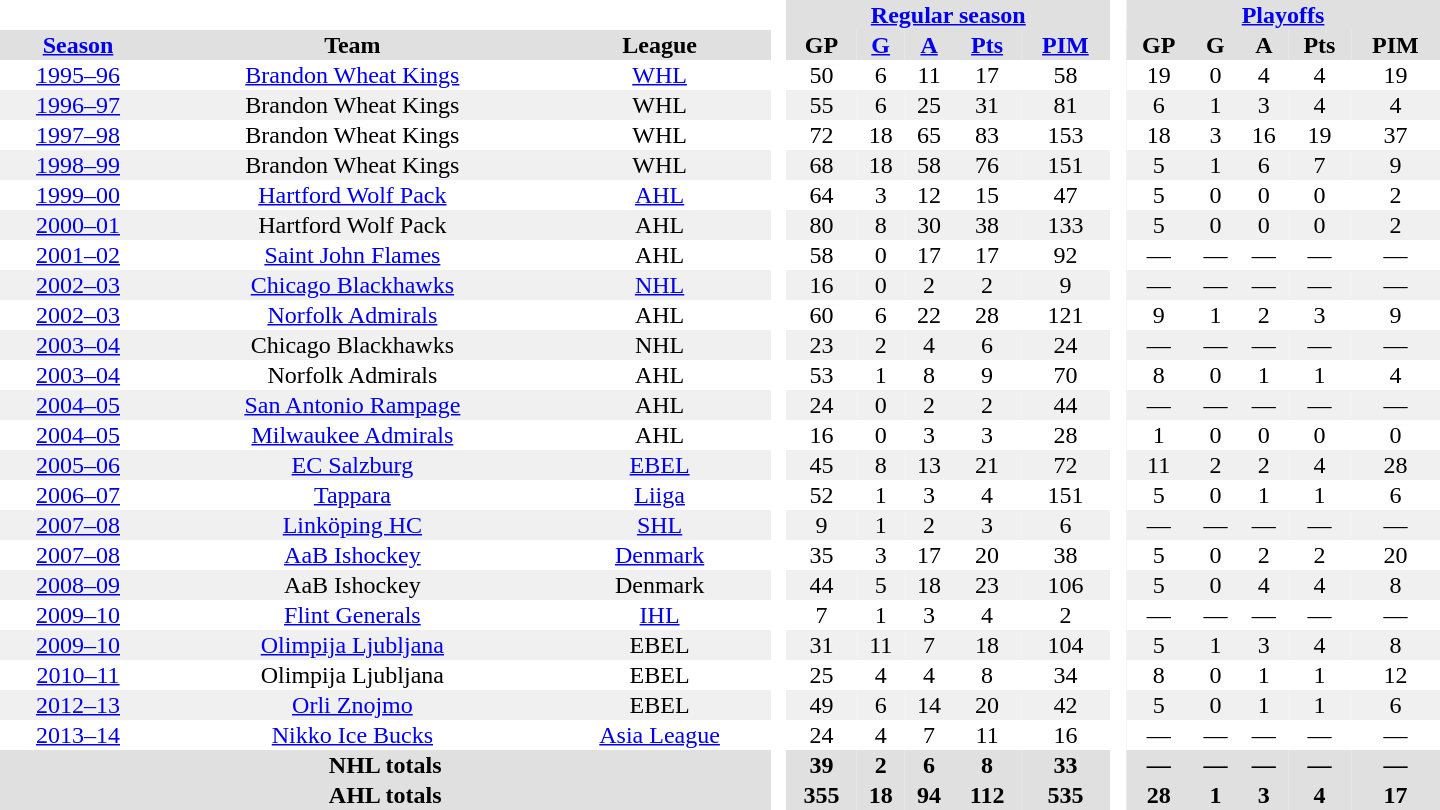<table border="0" cellpadding="1" cellspacing="0" style="text-align:center; width:60em">
<tr bgcolor="#e0e0e0">
<th colspan="3" bgcolor="#ffffff"> </th>
<th rowspan="99" bgcolor="#ffffff"> </th>
<th colspan="5"><a href='#'>Regular season</a></th>
<th rowspan="99" bgcolor="#ffffff"> </th>
<th colspan="5"><a href='#'>Playoffs</a></th>
</tr>
<tr bgcolor="#e0e0e0">
<th><a href='#'>Season</a></th>
<th>Team</th>
<th>League</th>
<th>GP</th>
<th><a href='#'>G</a></th>
<th><a href='#'>A</a></th>
<th><a href='#'>Pts</a></th>
<th><a href='#'>PIM</a></th>
<th>GP</th>
<th>G</th>
<th>A</th>
<th>Pts</th>
<th>PIM</th>
</tr>
<tr>
<td><a href='#'>1995–96</a></td>
<td><a href='#'>Brandon Wheat Kings</a></td>
<td><a href='#'>WHL</a></td>
<td>50</td>
<td>6</td>
<td>11</td>
<td>17</td>
<td>58</td>
<td>19</td>
<td>0</td>
<td>4</td>
<td>4</td>
<td>19</td>
</tr>
<tr bgcolor="#f0f0f0">
<td><a href='#'>1996–97</a></td>
<td>Brandon Wheat Kings</td>
<td>WHL</td>
<td>55</td>
<td>6</td>
<td>25</td>
<td>31</td>
<td>81</td>
<td>6</td>
<td>1</td>
<td>3</td>
<td>4</td>
<td>4</td>
</tr>
<tr>
<td><a href='#'>1997–98</a></td>
<td>Brandon Wheat Kings</td>
<td>WHL</td>
<td>72</td>
<td>18</td>
<td>65</td>
<td>83</td>
<td>153</td>
<td>18</td>
<td>3</td>
<td>16</td>
<td>19</td>
<td>37</td>
</tr>
<tr bgcolor="#f0f0f0">
<td><a href='#'>1998–99</a></td>
<td>Brandon Wheat Kings</td>
<td>WHL</td>
<td>68</td>
<td>18</td>
<td>58</td>
<td>76</td>
<td>151</td>
<td>5</td>
<td>1</td>
<td>6</td>
<td>7</td>
<td>9</td>
</tr>
<tr>
<td><a href='#'>1999–00</a></td>
<td><a href='#'>Hartford Wolf Pack</a></td>
<td><a href='#'>AHL</a></td>
<td>64</td>
<td>3</td>
<td>12</td>
<td>15</td>
<td>47</td>
<td>5</td>
<td>0</td>
<td>0</td>
<td>0</td>
<td>2</td>
</tr>
<tr bgcolor="#f0f0f0">
<td><a href='#'>2000–01</a></td>
<td>Hartford Wolf Pack</td>
<td>AHL</td>
<td>80</td>
<td>8</td>
<td>30</td>
<td>38</td>
<td>133</td>
<td>5</td>
<td>0</td>
<td>0</td>
<td>0</td>
<td>2</td>
</tr>
<tr>
<td><a href='#'>2001–02</a></td>
<td><a href='#'>Saint John Flames</a></td>
<td>AHL</td>
<td>58</td>
<td>0</td>
<td>17</td>
<td>17</td>
<td>92</td>
<td>—</td>
<td>—</td>
<td>—</td>
<td>—</td>
<td>—</td>
</tr>
<tr bgcolor="#f0f0f0">
<td><a href='#'>2002–03</a></td>
<td><a href='#'>Chicago Blackhawks</a></td>
<td><a href='#'>NHL</a></td>
<td>16</td>
<td>0</td>
<td>2</td>
<td>2</td>
<td>9</td>
<td>—</td>
<td>—</td>
<td>—</td>
<td>—</td>
<td>—</td>
</tr>
<tr>
<td><a href='#'>2002–03</a></td>
<td><a href='#'>Norfolk Admirals</a></td>
<td>AHL</td>
<td>60</td>
<td>6</td>
<td>22</td>
<td>28</td>
<td>121</td>
<td>9</td>
<td>1</td>
<td>2</td>
<td>3</td>
<td>9</td>
</tr>
<tr bgcolor="#f0f0f0">
<td><a href='#'>2003–04</a></td>
<td>Chicago Blackhawks</td>
<td>NHL</td>
<td>23</td>
<td>2</td>
<td>4</td>
<td>6</td>
<td>24</td>
<td>—</td>
<td>—</td>
<td>—</td>
<td>—</td>
<td>—</td>
</tr>
<tr>
<td><a href='#'>2003–04</a></td>
<td>Norfolk Admirals</td>
<td>AHL</td>
<td>53</td>
<td>1</td>
<td>8</td>
<td>9</td>
<td>70</td>
<td>8</td>
<td>0</td>
<td>1</td>
<td>1</td>
<td>4</td>
</tr>
<tr bgcolor="#f0f0f0">
<td><a href='#'>2004–05</a></td>
<td><a href='#'>San Antonio Rampage</a></td>
<td>AHL</td>
<td>24</td>
<td>0</td>
<td>2</td>
<td>2</td>
<td>44</td>
<td>—</td>
<td>—</td>
<td>—</td>
<td>—</td>
<td>—</td>
</tr>
<tr>
<td><a href='#'>2004–05</a></td>
<td><a href='#'>Milwaukee Admirals</a></td>
<td>AHL</td>
<td>16</td>
<td>0</td>
<td>3</td>
<td>3</td>
<td>28</td>
<td>1</td>
<td>0</td>
<td>0</td>
<td>0</td>
<td>0</td>
</tr>
<tr bgcolor="#f0f0f0">
<td><a href='#'>2005–06</a></td>
<td><a href='#'>EC Salzburg</a></td>
<td><a href='#'>EBEL</a></td>
<td>45</td>
<td>8</td>
<td>13</td>
<td>21</td>
<td>72</td>
<td>11</td>
<td>2</td>
<td>2</td>
<td>4</td>
<td>28</td>
</tr>
<tr>
<td><a href='#'>2006–07</a></td>
<td><a href='#'>Tappara</a></td>
<td><a href='#'>Liiga</a></td>
<td>52</td>
<td>1</td>
<td>3</td>
<td>4</td>
<td>151</td>
<td>5</td>
<td>0</td>
<td>1</td>
<td>1</td>
<td>6</td>
</tr>
<tr bgcolor="#f0f0f0">
<td><a href='#'>2007–08</a></td>
<td><a href='#'>Linköping HC</a></td>
<td><a href='#'>SHL</a></td>
<td>9</td>
<td>1</td>
<td>2</td>
<td>3</td>
<td>6</td>
<td>—</td>
<td>—</td>
<td>—</td>
<td>—</td>
<td>—</td>
</tr>
<tr>
<td><a href='#'>2007–08</a></td>
<td><a href='#'>AaB Ishockey</a></td>
<td><a href='#'>Denmark</a></td>
<td>35</td>
<td>3</td>
<td>17</td>
<td>20</td>
<td>38</td>
<td>5</td>
<td>0</td>
<td>2</td>
<td>2</td>
<td>20</td>
</tr>
<tr bgcolor="#f0f0f0">
<td><a href='#'>2008–09</a></td>
<td>AaB Ishockey</td>
<td>Denmark</td>
<td>44</td>
<td>5</td>
<td>18</td>
<td>23</td>
<td>106</td>
<td>5</td>
<td>0</td>
<td>4</td>
<td>4</td>
<td>8</td>
</tr>
<tr>
<td><a href='#'>2009–10</a></td>
<td><a href='#'>Flint Generals</a></td>
<td><a href='#'>IHL</a></td>
<td>7</td>
<td>1</td>
<td>3</td>
<td>4</td>
<td>2</td>
<td>—</td>
<td>—</td>
<td>—</td>
<td>—</td>
<td>—</td>
</tr>
<tr bgcolor="#f0f0f0">
<td><a href='#'>2009–10</a></td>
<td><a href='#'>Olimpija Ljubljana</a></td>
<td>EBEL</td>
<td>31</td>
<td>11</td>
<td>7</td>
<td>18</td>
<td>104</td>
<td>5</td>
<td>1</td>
<td>3</td>
<td>4</td>
<td>8</td>
</tr>
<tr>
<td><a href='#'>2010–11</a></td>
<td>Olimpija Ljubljana</td>
<td>EBEL</td>
<td>25</td>
<td>4</td>
<td>4</td>
<td>8</td>
<td>34</td>
<td>8</td>
<td>0</td>
<td>1</td>
<td>1</td>
<td>12</td>
</tr>
<tr bgcolor="#f0f0f0">
<td><a href='#'>2012–13</a></td>
<td><a href='#'>Orli Znojmo</a></td>
<td>EBEL</td>
<td>49</td>
<td>6</td>
<td>14</td>
<td>20</td>
<td>42</td>
<td>5</td>
<td>0</td>
<td>1</td>
<td>1</td>
<td>6</td>
</tr>
<tr>
<td><a href='#'>2013–14</a></td>
<td><a href='#'>Nikko Ice Bucks</a></td>
<td><a href='#'>Asia League</a></td>
<td>24</td>
<td>4</td>
<td>7</td>
<td>11</td>
<td>16</td>
<td>—</td>
<td>—</td>
<td>—</td>
<td>—</td>
<td>—</td>
</tr>
<tr>
</tr>
<tr ALIGN="center" bgcolor="#e0e0e0">
<th colspan="3">NHL totals</th>
<th ALIGN="center">39</th>
<th ALIGN="center">2</th>
<th ALIGN="center">6</th>
<th ALIGN="center">8</th>
<th ALIGN="center">33</th>
<th ALIGN="center">—</th>
<th ALIGN="center">—</th>
<th ALIGN="center">—</th>
<th ALIGN="center">—</th>
<th ALIGN="center">—</th>
</tr>
<tr>
</tr>
<tr ALIGN="center" bgcolor="#e0e0e0">
<th colspan="3">AHL totals</th>
<th ALIGN="center">355</th>
<th ALIGN="center">18</th>
<th ALIGN="center">94</th>
<th ALIGN="center">112</th>
<th ALIGN="center">535</th>
<th ALIGN="center">28</th>
<th ALIGN="center">1</th>
<th ALIGN="center">3</th>
<th ALIGN="center">4</th>
<th ALIGN="center">17</th>
</tr>
</table>
